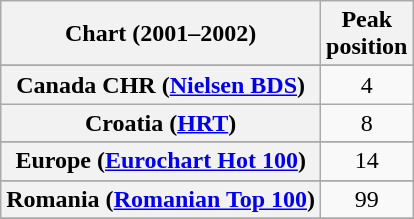<table class="wikitable sortable plainrowheaders" style="text-align:center">
<tr>
<th scope="col">Chart (2001–2002)</th>
<th scope="col">Peak<br>position</th>
</tr>
<tr>
</tr>
<tr>
</tr>
<tr>
</tr>
<tr>
</tr>
<tr>
<th scope="row">Canada CHR (<a href='#'>Nielsen BDS</a>)</th>
<td>4</td>
</tr>
<tr>
<th scope="row">Croatia (<a href='#'>HRT</a>)</th>
<td>8</td>
</tr>
<tr>
</tr>
<tr>
<th scope="row">Europe (<a href='#'>Eurochart Hot 100</a>)</th>
<td>14</td>
</tr>
<tr>
</tr>
<tr>
</tr>
<tr>
</tr>
<tr>
</tr>
<tr>
</tr>
<tr>
</tr>
<tr>
</tr>
<tr>
<th scope="row">Romania (<a href='#'>Romanian Top 100</a>)</th>
<td>99</td>
</tr>
<tr>
</tr>
<tr>
</tr>
<tr>
</tr>
<tr>
</tr>
<tr>
</tr>
<tr>
</tr>
<tr>
</tr>
<tr>
</tr>
<tr>
</tr>
<tr>
</tr>
</table>
